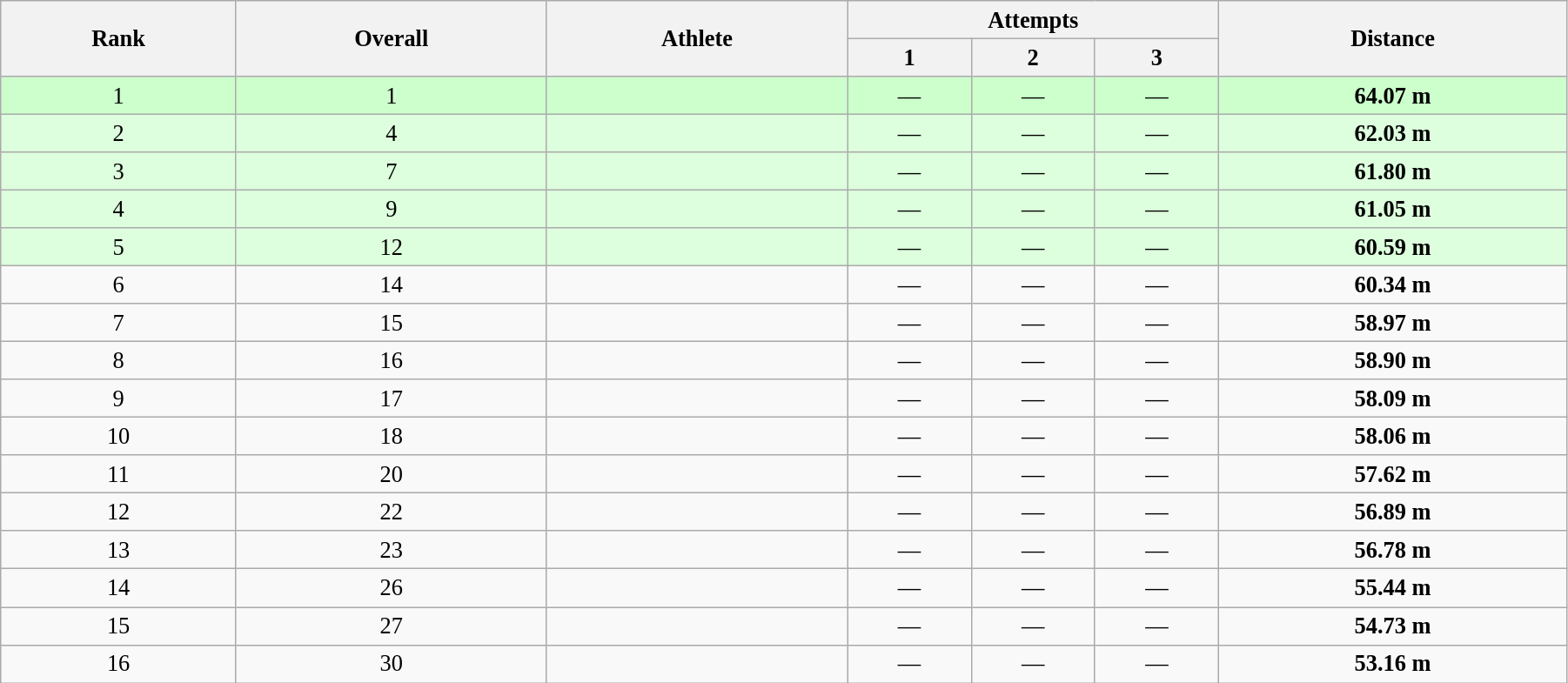<table class="wikitable" style=" text-align:center; font-size:110%;" width="95%">
<tr>
<th rowspan="2">Rank</th>
<th rowspan="2">Overall</th>
<th rowspan="2">Athlete</th>
<th colspan="3">Attempts</th>
<th rowspan="2">Distance</th>
</tr>
<tr>
<th>1</th>
<th>2</th>
<th>3</th>
</tr>
<tr style="background:#ccffcc;">
<td>1</td>
<td>1</td>
<td align=left></td>
<td>—</td>
<td>—</td>
<td>—</td>
<td><strong>64.07 m</strong></td>
</tr>
<tr style="background:#ddffdd;">
<td>2</td>
<td>4</td>
<td align=left></td>
<td>—</td>
<td>—</td>
<td>—</td>
<td><strong>62.03 m</strong></td>
</tr>
<tr style="background:#ddffdd;">
<td>3</td>
<td>7</td>
<td align=left></td>
<td>—</td>
<td>—</td>
<td>—</td>
<td><strong>61.80 m</strong></td>
</tr>
<tr style="background:#ddffdd;">
<td>4</td>
<td>9</td>
<td align=left></td>
<td>—</td>
<td>—</td>
<td>—</td>
<td><strong>61.05 m</strong></td>
</tr>
<tr style="background:#ddffdd;">
<td>5</td>
<td>12</td>
<td align=left></td>
<td>—</td>
<td>—</td>
<td>—</td>
<td><strong>60.59 m</strong></td>
</tr>
<tr>
<td>6</td>
<td>14</td>
<td align=left></td>
<td>—</td>
<td>—</td>
<td>—</td>
<td><strong>60.34 m</strong></td>
</tr>
<tr>
<td>7</td>
<td>15</td>
<td align=left></td>
<td>—</td>
<td>—</td>
<td>—</td>
<td><strong>58.97 m</strong></td>
</tr>
<tr>
<td>8</td>
<td>16</td>
<td align=left></td>
<td>—</td>
<td>—</td>
<td>—</td>
<td><strong>58.90 m</strong></td>
</tr>
<tr>
<td>9</td>
<td>17</td>
<td align=left></td>
<td>—</td>
<td>—</td>
<td>—</td>
<td><strong>58.09 m</strong></td>
</tr>
<tr>
<td>10</td>
<td>18</td>
<td align=left></td>
<td>—</td>
<td>—</td>
<td>—</td>
<td><strong>58.06 m</strong></td>
</tr>
<tr>
<td>11</td>
<td>20</td>
<td align=left></td>
<td>—</td>
<td>—</td>
<td>—</td>
<td><strong>57.62 m</strong></td>
</tr>
<tr>
<td>12</td>
<td>22</td>
<td align=left></td>
<td>—</td>
<td>—</td>
<td>—</td>
<td><strong>56.89 m</strong></td>
</tr>
<tr>
<td>13</td>
<td>23</td>
<td align=left></td>
<td>—</td>
<td>—</td>
<td>—</td>
<td><strong>56.78 m</strong></td>
</tr>
<tr>
<td>14</td>
<td>26</td>
<td align=left></td>
<td>—</td>
<td>—</td>
<td>—</td>
<td><strong>55.44 m</strong></td>
</tr>
<tr>
<td>15</td>
<td>27</td>
<td align=left></td>
<td>—</td>
<td>—</td>
<td>—</td>
<td><strong>54.73 m</strong></td>
</tr>
<tr>
<td>16</td>
<td>30</td>
<td align=left></td>
<td>—</td>
<td>—</td>
<td>—</td>
<td><strong>53.16 m</strong></td>
</tr>
</table>
